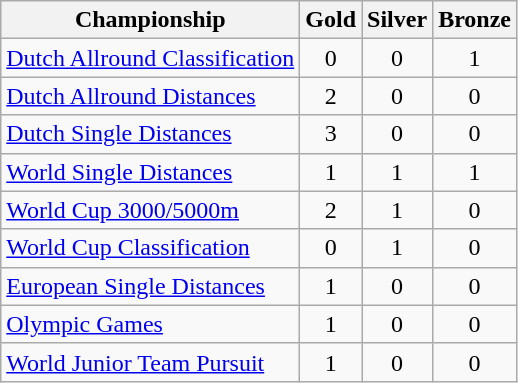<table class="wikitable" style="text-align:center">
<tr>
<th>Championship</th>
<th>Gold <br> </th>
<th>Silver <br> </th>
<th>Bronze <br> </th>
</tr>
<tr>
<td style="text-align:left"><a href='#'>Dutch Allround Classification</a></td>
<td>0</td>
<td>0</td>
<td>1</td>
</tr>
<tr>
<td style="text-align:left"><a href='#'>Dutch Allround Distances</a></td>
<td>2</td>
<td>0</td>
<td>0</td>
</tr>
<tr>
<td style="text-align:left"><a href='#'>Dutch Single Distances</a></td>
<td>3</td>
<td>0</td>
<td>0</td>
</tr>
<tr>
<td style="text-align:left"><a href='#'>World Single Distances</a></td>
<td>1</td>
<td>1</td>
<td>1</td>
</tr>
<tr>
<td style="text-align:left"><a href='#'>World Cup 3000/5000m</a></td>
<td>2</td>
<td>1</td>
<td>0</td>
</tr>
<tr>
<td style="text-align:left"><a href='#'>World Cup Classification</a></td>
<td>0</td>
<td>1</td>
<td>0</td>
</tr>
<tr>
<td style="text-align:left"><a href='#'>European Single Distances</a></td>
<td>1</td>
<td>0</td>
<td>0</td>
</tr>
<tr>
<td style="text-align:left"><a href='#'>Olympic Games</a></td>
<td>1</td>
<td>0</td>
<td>0</td>
</tr>
<tr>
<td style="text-align:left"><a href='#'>World Junior Team Pursuit</a></td>
<td>1</td>
<td>0</td>
<td>0</td>
</tr>
</table>
